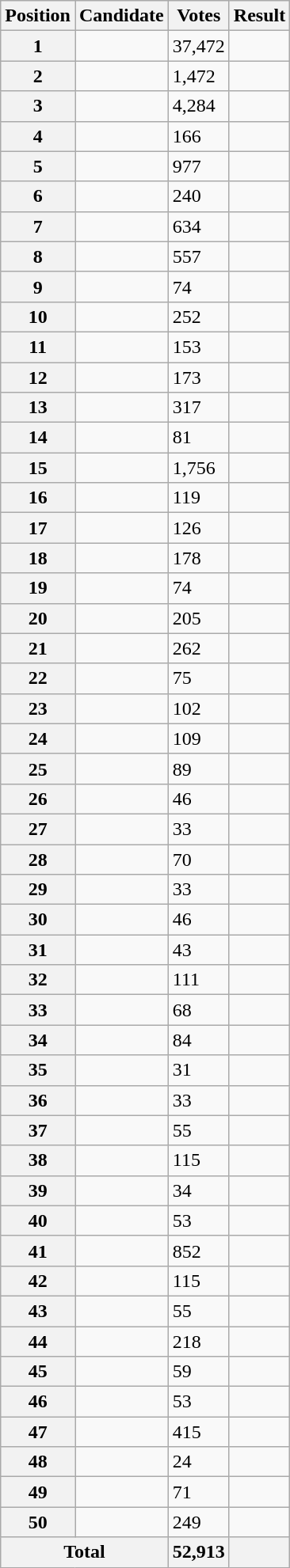<table class="wikitable sortable col3right">
<tr>
<th scope="col">Position</th>
<th scope="col">Candidate</th>
<th scope="col">Votes</th>
<th scope="col">Result</th>
</tr>
<tr>
<th scope="row">1</th>
<td></td>
<td>37,472</td>
<td></td>
</tr>
<tr>
<th scope="row">2</th>
<td></td>
<td>1,472</td>
<td></td>
</tr>
<tr>
<th scope="row">3</th>
<td></td>
<td>4,284</td>
<td></td>
</tr>
<tr>
<th scope="row">4</th>
<td></td>
<td>166</td>
<td></td>
</tr>
<tr>
<th scope="row">5</th>
<td></td>
<td>977</td>
<td></td>
</tr>
<tr>
<th scope="row">6</th>
<td></td>
<td>240</td>
<td></td>
</tr>
<tr>
<th scope="row">7</th>
<td></td>
<td>634</td>
<td></td>
</tr>
<tr>
<th scope="row">8</th>
<td></td>
<td>557</td>
<td></td>
</tr>
<tr>
<th scope="row">9</th>
<td></td>
<td>74</td>
<td></td>
</tr>
<tr>
<th scope="row">10</th>
<td></td>
<td>252</td>
<td></td>
</tr>
<tr>
<th scope="row">11</th>
<td></td>
<td>153</td>
<td></td>
</tr>
<tr>
<th scope="row">12</th>
<td></td>
<td>173</td>
<td></td>
</tr>
<tr>
<th scope="row">13</th>
<td></td>
<td>317</td>
<td></td>
</tr>
<tr>
<th scope="row">14</th>
<td></td>
<td>81</td>
<td></td>
</tr>
<tr>
<th scope="row">15</th>
<td></td>
<td>1,756</td>
<td></td>
</tr>
<tr>
<th scope="row">16</th>
<td></td>
<td>119</td>
<td></td>
</tr>
<tr>
<th scope="row">17</th>
<td></td>
<td>126</td>
<td></td>
</tr>
<tr>
<th scope="row">18</th>
<td></td>
<td>178</td>
<td></td>
</tr>
<tr>
<th scope="row">19</th>
<td></td>
<td>74</td>
<td></td>
</tr>
<tr>
<th scope="row">20</th>
<td></td>
<td>205</td>
<td></td>
</tr>
<tr>
<th scope="row">21</th>
<td></td>
<td>262</td>
<td></td>
</tr>
<tr>
<th scope="row">22</th>
<td></td>
<td>75</td>
<td></td>
</tr>
<tr>
<th scope="row">23</th>
<td></td>
<td>102</td>
<td></td>
</tr>
<tr>
<th scope="row">24</th>
<td></td>
<td>109</td>
<td></td>
</tr>
<tr>
<th scope="row">25</th>
<td></td>
<td>89</td>
<td></td>
</tr>
<tr>
<th scope="row">26</th>
<td></td>
<td>46</td>
<td></td>
</tr>
<tr>
<th scope="row">27</th>
<td></td>
<td>33</td>
<td></td>
</tr>
<tr>
<th scope="row">28</th>
<td></td>
<td>70</td>
<td></td>
</tr>
<tr>
<th scope="row">29</th>
<td></td>
<td>33</td>
<td></td>
</tr>
<tr>
<th scope="row">30</th>
<td></td>
<td>46</td>
<td></td>
</tr>
<tr>
<th scope="row">31</th>
<td></td>
<td>43</td>
<td></td>
</tr>
<tr>
<th scope="row">32</th>
<td></td>
<td>111</td>
<td></td>
</tr>
<tr>
<th scope="row">33</th>
<td></td>
<td>68</td>
<td></td>
</tr>
<tr>
<th scope="row">34</th>
<td></td>
<td>84</td>
<td></td>
</tr>
<tr>
<th scope="row">35</th>
<td></td>
<td>31</td>
<td></td>
</tr>
<tr>
<th scope="row">36</th>
<td></td>
<td>33</td>
<td></td>
</tr>
<tr>
<th scope="row">37</th>
<td></td>
<td>55</td>
<td></td>
</tr>
<tr>
<th scope="row">38</th>
<td></td>
<td>115</td>
<td></td>
</tr>
<tr>
<th scope="row">39</th>
<td></td>
<td>34</td>
<td></td>
</tr>
<tr>
<th scope="row">40</th>
<td></td>
<td>53</td>
<td></td>
</tr>
<tr>
<th scope="row">41</th>
<td></td>
<td>852</td>
<td></td>
</tr>
<tr>
<th scope="row">42</th>
<td></td>
<td>115</td>
<td></td>
</tr>
<tr>
<th scope="row">43</th>
<td></td>
<td>55</td>
<td></td>
</tr>
<tr>
<th scope="row">44</th>
<td></td>
<td>218</td>
<td></td>
</tr>
<tr>
<th scope="row">45</th>
<td></td>
<td>59</td>
<td></td>
</tr>
<tr>
<th scope="row">46</th>
<td></td>
<td>53</td>
<td></td>
</tr>
<tr>
<th scope="row">47</th>
<td></td>
<td>415</td>
<td></td>
</tr>
<tr>
<th scope="row">48</th>
<td></td>
<td>24</td>
<td></td>
</tr>
<tr>
<th scope="row">49</th>
<td></td>
<td>71</td>
<td></td>
</tr>
<tr>
<th scope="row">50</th>
<td></td>
<td>249</td>
<td></td>
</tr>
<tr class=sortbottom>
<th scope="row" colspan="2">Total</th>
<th style="text-align:right">52,913</th>
<th></th>
</tr>
</table>
